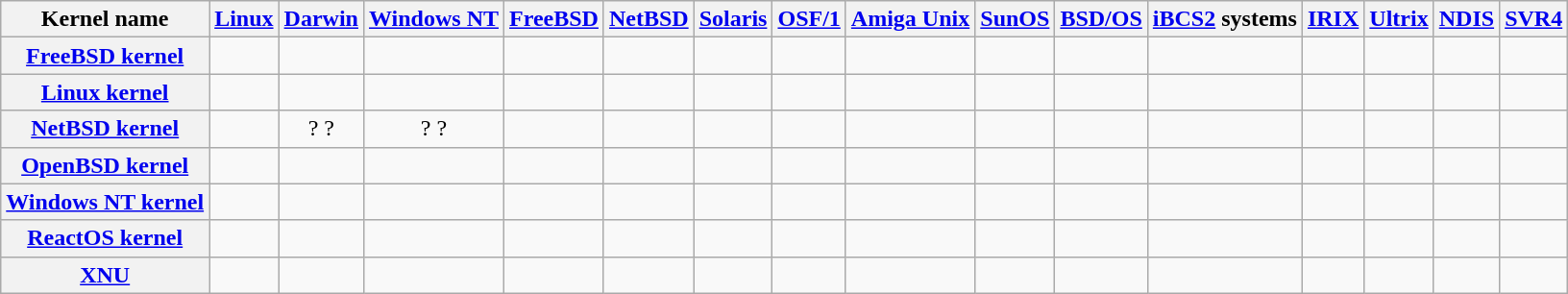<table style="text-align: center; width: auto" class="sortable sort-under wikitable">
<tr>
<th>Kernel name</th>
<th><a href='#'>Linux</a></th>
<th><a href='#'>Darwin</a></th>
<th><a href='#'>Windows NT</a></th>
<th><a href='#'>FreeBSD</a></th>
<th><a href='#'>NetBSD</a></th>
<th><a href='#'>Solaris</a></th>
<th><a href='#'>OSF/1</a></th>
<th><a href='#'>Amiga Unix</a></th>
<th><a href='#'>SunOS</a></th>
<th><a href='#'>BSD/OS</a></th>
<th><a href='#'>iBCS2</a> systems</th>
<th><a href='#'>IRIX</a></th>
<th><a href='#'>Ultrix</a></th>
<th><a href='#'>NDIS</a></th>
<th><a href='#'>SVR4</a></th>
</tr>
<tr>
<th><a href='#'>FreeBSD kernel</a></th>
<td></td>
<td></td>
<td></td>
<td></td>
<td></td>
<td></td>
<td></td>
<td></td>
<td></td>
<td></td>
<td></td>
<td></td>
<td></td>
<td></td>
<td></td>
</tr>
<tr>
<th><a href='#'>Linux kernel</a></th>
<td></td>
<td></td>
<td></td>
<td></td>
<td></td>
<td></td>
<td></td>
<td></td>
<td></td>
<td></td>
<td></td>
<td></td>
<td></td>
<td></td>
<td></td>
</tr>
<tr>
<th><a href='#'>NetBSD kernel</a></th>
<td></td>
<td>? ?</td>
<td>? ?</td>
<td></td>
<td></td>
<td></td>
<td></td>
<td></td>
<td></td>
<td></td>
<td></td>
<td></td>
<td></td>
<td></td>
<td></td>
</tr>
<tr>
<th><a href='#'>OpenBSD kernel</a></th>
<td></td>
<td></td>
<td></td>
<td></td>
<td></td>
<td></td>
<td></td>
<td></td>
<td></td>
<td></td>
<td></td>
<td></td>
<td></td>
<td></td>
<td></td>
</tr>
<tr>
<th><a href='#'>Windows NT kernel</a></th>
<td></td>
<td></td>
<td></td>
<td></td>
<td></td>
<td></td>
<td></td>
<td></td>
<td></td>
<td></td>
<td></td>
<td></td>
<td></td>
<td></td>
<td></td>
</tr>
<tr>
<th><a href='#'>ReactOS kernel</a></th>
<td></td>
<td></td>
<td></td>
<td></td>
<td></td>
<td></td>
<td></td>
<td></td>
<td></td>
<td></td>
<td></td>
<td></td>
<td></td>
<td></td>
<td></td>
</tr>
<tr>
<th><a href='#'>XNU</a></th>
<td></td>
<td></td>
<td></td>
<td></td>
<td></td>
<td></td>
<td></td>
<td></td>
<td></td>
<td></td>
<td></td>
<td></td>
<td></td>
<td></td>
<td></td>
</tr>
</table>
